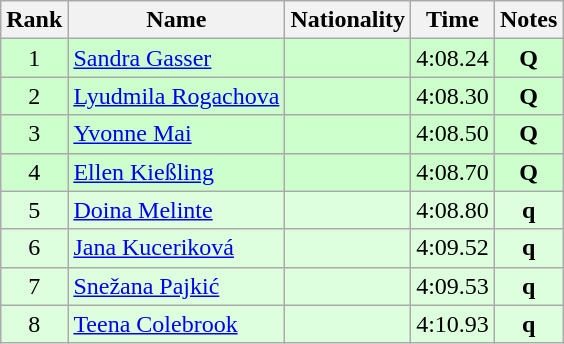<table class="wikitable sortable" style="text-align:center">
<tr>
<th>Rank</th>
<th>Name</th>
<th>Nationality</th>
<th>Time</th>
<th>Notes</th>
</tr>
<tr bgcolor=ccffcc>
<td>1</td>
<td align=left><a href='#'>Sandra Gasser</a></td>
<td align=left></td>
<td>4:08.24</td>
<td><strong>Q</strong></td>
</tr>
<tr bgcolor=ccffcc>
<td>2</td>
<td align=left><a href='#'>Lyudmila Rogachova</a></td>
<td align=left></td>
<td>4:08.30</td>
<td><strong>Q</strong></td>
</tr>
<tr bgcolor=ccffcc>
<td>3</td>
<td align=left><a href='#'>Yvonne Mai</a></td>
<td align=left></td>
<td>4:08.50</td>
<td><strong>Q</strong></td>
</tr>
<tr bgcolor=ccffcc>
<td>4</td>
<td align=left><a href='#'>Ellen Kießling</a></td>
<td align=left></td>
<td>4:08.70</td>
<td><strong>Q</strong></td>
</tr>
<tr bgcolor=ddffdd>
<td>5</td>
<td align=left><a href='#'>Doina Melinte</a></td>
<td align=left></td>
<td>4:08.80</td>
<td><strong>q</strong></td>
</tr>
<tr bgcolor=ddffdd>
<td>6</td>
<td align=left><a href='#'>Jana Kuceriková</a></td>
<td align=left></td>
<td>4:09.52</td>
<td><strong>q</strong></td>
</tr>
<tr bgcolor=ddffdd>
<td>7</td>
<td align=left><a href='#'>Snežana Pajkić</a></td>
<td align=left></td>
<td>4:09.53</td>
<td><strong>q</strong></td>
</tr>
<tr bgcolor=ddffdd>
<td>8</td>
<td align=left><a href='#'>Teena Colebrook</a></td>
<td align=left></td>
<td>4:10.93</td>
<td><strong>q</strong></td>
</tr>
</table>
